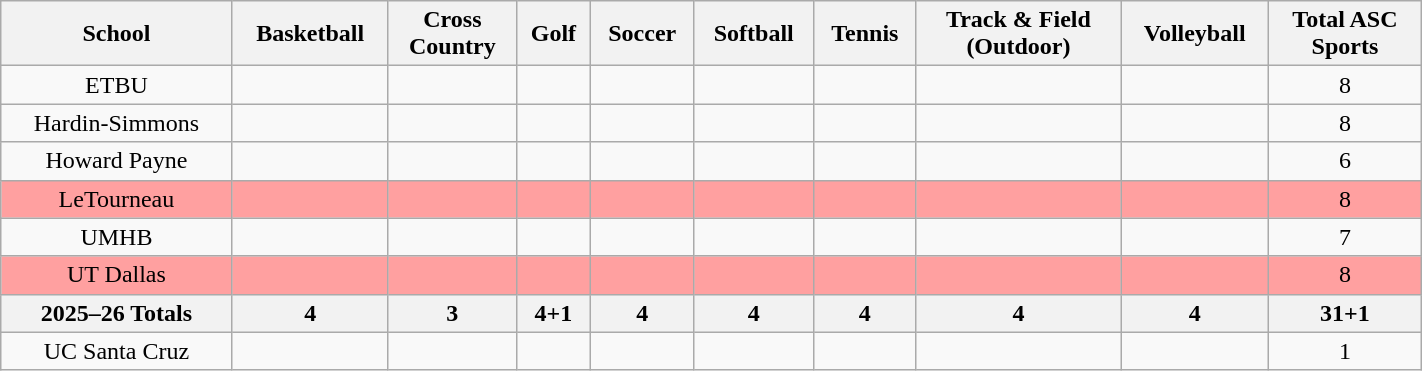<table class="wikitable" style="text-align:center; width:75%;">
<tr>
<th>School</th>
<th>Basketball</th>
<th>Cross<br>Country</th>
<th>Golf</th>
<th>Soccer</th>
<th>Softball</th>
<th>Tennis</th>
<th>Track & Field<br>(Outdoor)</th>
<th>Volleyball</th>
<th>Total ASC<br>Sports</th>
</tr>
<tr>
<td>ETBU</td>
<td></td>
<td></td>
<td></td>
<td></td>
<td></td>
<td></td>
<td></td>
<td></td>
<td>8</td>
</tr>
<tr>
<td>Hardin-Simmons</td>
<td></td>
<td></td>
<td></td>
<td></td>
<td></td>
<td></td>
<td></td>
<td></td>
<td>8</td>
</tr>
<tr>
<td>Howard Payne</td>
<td></td>
<td></td>
<td></td>
<td></td>
<td></td>
<td></td>
<td></td>
<td></td>
<td>6</td>
</tr>
<tr bgcolor=#ffa0a0>
<td>LeTourneau</td>
<td></td>
<td></td>
<td></td>
<td></td>
<td></td>
<td></td>
<td></td>
<td></td>
<td>8</td>
</tr>
<tr>
<td>UMHB</td>
<td></td>
<td></td>
<td></td>
<td></td>
<td></td>
<td></td>
<td></td>
<td></td>
<td>7</td>
</tr>
<tr bgcolor=#ffa0a0>
<td>UT Dallas</td>
<td></td>
<td></td>
<td></td>
<td></td>
<td></td>
<td></td>
<td></td>
<td></td>
<td>8</td>
</tr>
<tr>
<th>2025–26 Totals</th>
<th>4</th>
<th>3</th>
<th>4+1</th>
<th>4</th>
<th>4</th>
<th>4</th>
<th>4</th>
<th>4</th>
<th>31+1</th>
</tr>
<tr>
<td>UC Santa Cruz</td>
<td></td>
<td></td>
<td></td>
<td></td>
<td></td>
<td></td>
<td></td>
<td></td>
<td>1</td>
</tr>
</table>
